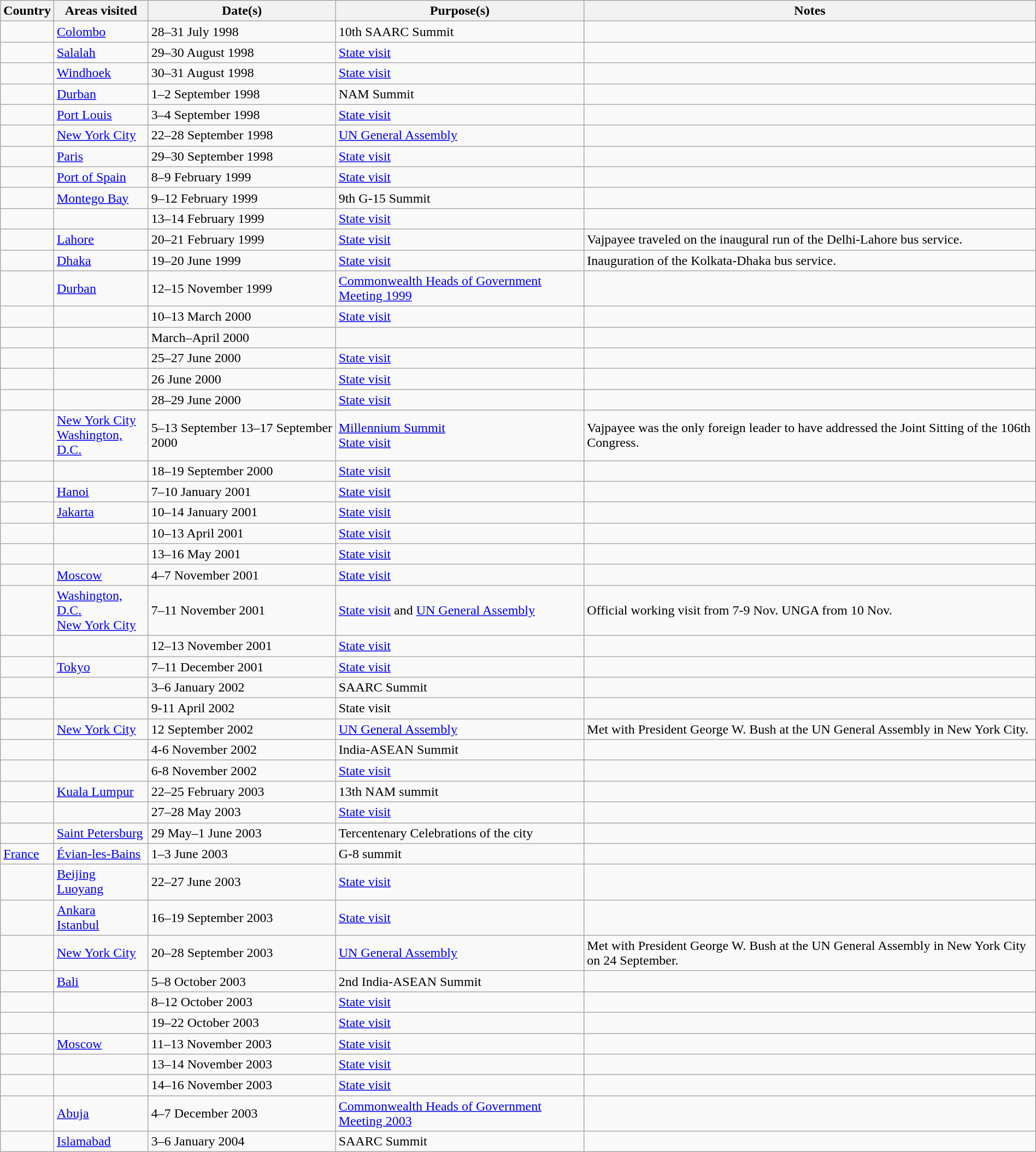<table style="width: 100%;margin: 1em auto 1em auto" class="wikitable collapsible sortable">
<tr>
<th>Country</th>
<th>Areas visited</th>
<th>Date(s)</th>
<th>Purpose(s)</th>
<th>Notes</th>
</tr>
<tr>
<td></td>
<td><a href='#'>Colombo</a></td>
<td>28–31 July 1998</td>
<td>10th SAARC Summit</td>
<td></td>
</tr>
<tr>
<td></td>
<td><a href='#'>Salalah</a></td>
<td>29–30 August 1998</td>
<td><a href='#'>State visit</a></td>
<td></td>
</tr>
<tr>
<td></td>
<td><a href='#'>Windhoek</a></td>
<td>30–31 August 1998</td>
<td><a href='#'>State visit</a></td>
<td></td>
</tr>
<tr>
<td></td>
<td><a href='#'>Durban</a></td>
<td>1–2 September 1998</td>
<td>NAM Summit</td>
<td></td>
</tr>
<tr>
<td></td>
<td><a href='#'>Port Louis</a></td>
<td>3–4 September 1998</td>
<td><a href='#'>State visit</a></td>
<td></td>
</tr>
<tr>
<td></td>
<td><a href='#'>New York City</a></td>
<td>22–28 September 1998</td>
<td><a href='#'>UN General Assembly</a></td>
<td></td>
</tr>
<tr>
<td></td>
<td><a href='#'>Paris</a></td>
<td>29–30 September 1998</td>
<td><a href='#'>State visit</a></td>
<td></td>
</tr>
<tr>
<td></td>
<td><a href='#'>Port of Spain</a></td>
<td>8–9 February 1999</td>
<td><a href='#'>State visit</a></td>
<td></td>
</tr>
<tr>
<td></td>
<td><a href='#'>Montego Bay</a></td>
<td>9–12 February 1999</td>
<td>9th G-15 Summit</td>
<td></td>
</tr>
<tr>
<td></td>
<td></td>
<td>13–14 February 1999</td>
<td><a href='#'>State visit</a></td>
<td></td>
</tr>
<tr>
<td></td>
<td><a href='#'>Lahore</a></td>
<td>20–21 February 1999</td>
<td><a href='#'>State visit</a></td>
<td>Vajpayee traveled on the inaugural run of the Delhi-Lahore bus service.</td>
</tr>
<tr>
<td></td>
<td><a href='#'>Dhaka</a></td>
<td>19–20 June 1999</td>
<td><a href='#'>State visit</a></td>
<td>Inauguration of the Kolkata-Dhaka bus service.</td>
</tr>
<tr>
<td></td>
<td><a href='#'>Durban</a></td>
<td>12–15 November 1999</td>
<td><a href='#'>Commonwealth Heads of Government Meeting 1999</a></td>
<td></td>
</tr>
<tr>
<td></td>
<td></td>
<td>10–13 March 2000</td>
<td><a href='#'>State visit</a></td>
<td></td>
</tr>
<tr>
<td></td>
<td></td>
<td>March–April 2000</td>
<td></td>
<td></td>
</tr>
<tr>
<td></td>
<td></td>
<td>25–27 June 2000</td>
<td><a href='#'>State visit</a></td>
<td></td>
</tr>
<tr>
<td></td>
<td></td>
<td>26 June 2000</td>
<td><a href='#'>State visit</a></td>
<td></td>
</tr>
<tr>
<td></td>
<td></td>
<td>28–29 June 2000</td>
<td><a href='#'>State visit</a></td>
<td></td>
</tr>
<tr>
<td></td>
<td><a href='#'>New York City</a><br><a href='#'>Washington, D.C.</a></td>
<td>5–13 September 13–17 September 2000</td>
<td><a href='#'>Millennium Summit</a><br><a href='#'>State visit</a></td>
<td>Vajpayee was the only foreign leader to have addressed the Joint Sitting of the 106th Congress.</td>
</tr>
<tr>
<td></td>
<td></td>
<td>18–19 September 2000</td>
<td><a href='#'>State visit</a></td>
<td></td>
</tr>
<tr>
<td></td>
<td><a href='#'>Hanoi</a></td>
<td>7–10 January 2001</td>
<td><a href='#'>State visit</a></td>
<td></td>
</tr>
<tr>
<td></td>
<td><a href='#'>Jakarta</a></td>
<td>10–14 January 2001</td>
<td><a href='#'>State visit</a></td>
<td></td>
</tr>
<tr>
<td></td>
<td></td>
<td>10–13 April 2001</td>
<td><a href='#'>State visit</a></td>
<td></td>
</tr>
<tr>
<td></td>
<td></td>
<td>13–16 May 2001</td>
<td><a href='#'>State visit</a></td>
<td></td>
</tr>
<tr>
<td></td>
<td><a href='#'>Moscow</a></td>
<td>4–7 November 2001</td>
<td><a href='#'>State visit</a></td>
<td></td>
</tr>
<tr>
<td></td>
<td><a href='#'>Washington, D.C.</a><br><a href='#'>New York City</a></td>
<td>7–11 November 2001</td>
<td><a href='#'>State visit</a> and <a href='#'>UN General Assembly</a></td>
<td>Official working visit from 7-9 Nov. UNGA from 10 Nov.</td>
</tr>
<tr>
<td></td>
<td></td>
<td>12–13 November 2001</td>
<td><a href='#'>State visit</a></td>
<td></td>
</tr>
<tr>
<td></td>
<td><a href='#'>Tokyo</a></td>
<td>7–11 December 2001</td>
<td><a href='#'>State visit</a></td>
<td></td>
</tr>
<tr>
<td></td>
<td></td>
<td>3–6 January 2002</td>
<td>SAARC Summit</td>
<td></td>
</tr>
<tr>
<td></td>
<td></td>
<td>9-11 April 2002</td>
<td>State visit</td>
<td></td>
</tr>
<tr>
<td></td>
<td><a href='#'>New York City</a></td>
<td>12 September 2002</td>
<td><a href='#'>UN General Assembly</a></td>
<td>Met with President George W. Bush at the UN General Assembly in New York  City.</td>
</tr>
<tr>
<td></td>
<td></td>
<td>4-6 November 2002</td>
<td>India-ASEAN Summit</td>
<td></td>
</tr>
<tr>
<td></td>
<td></td>
<td>6-8 November 2002</td>
<td><a href='#'>State visit</a></td>
<td></td>
</tr>
<tr>
<td></td>
<td><a href='#'>Kuala Lumpur</a></td>
<td>22–25 February 2003</td>
<td>13th NAM summit</td>
<td></td>
</tr>
<tr>
<td></td>
<td></td>
<td>27–28 May 2003</td>
<td><a href='#'>State visit</a></td>
<td></td>
</tr>
<tr>
<td></td>
<td><a href='#'>Saint Petersburg</a></td>
<td>29 May–1 June 2003</td>
<td>Tercentenary Celebrations of the city</td>
<td></td>
</tr>
<tr>
<td> <a href='#'>France</a></td>
<td><a href='#'>Évian-les-Bains</a></td>
<td>1–3 June 2003</td>
<td>G-8 summit</td>
<td></td>
</tr>
<tr>
<td></td>
<td><a href='#'>Beijing</a><br><a href='#'>Luoyang</a></td>
<td>22–27 June 2003</td>
<td><a href='#'>State visit</a></td>
<td></td>
</tr>
<tr>
<td></td>
<td><a href='#'>Ankara</a><br><a href='#'>Istanbul</a></td>
<td>16–19 September 2003</td>
<td><a href='#'>State visit</a></td>
<td></td>
</tr>
<tr>
<td></td>
<td><a href='#'>New York City</a></td>
<td>20–28 September 2003</td>
<td><a href='#'>UN General Assembly</a></td>
<td>Met with President George W. Bush at the UN General Assembly in New York   City on 24 September.</td>
</tr>
<tr>
<td></td>
<td><a href='#'>Bali</a></td>
<td>5–8 October 2003</td>
<td>2nd India-ASEAN Summit</td>
<td></td>
</tr>
<tr>
<td></td>
<td></td>
<td>8–12 October 2003</td>
<td><a href='#'>State visit</a></td>
<td></td>
</tr>
<tr>
<td></td>
<td></td>
<td>19–22 October 2003</td>
<td><a href='#'>State visit</a></td>
<td></td>
</tr>
<tr>
<td></td>
<td><a href='#'>Moscow</a></td>
<td>11–13 November 2003</td>
<td><a href='#'>State visit</a></td>
<td></td>
</tr>
<tr>
<td></td>
<td></td>
<td>13–14 November 2003</td>
<td><a href='#'>State visit</a></td>
<td></td>
</tr>
<tr>
<td></td>
<td></td>
<td>14–16 November 2003</td>
<td><a href='#'>State visit</a></td>
<td></td>
</tr>
<tr>
<td></td>
<td><a href='#'>Abuja</a></td>
<td>4–7 December 2003</td>
<td><a href='#'>Commonwealth Heads of Government Meeting 2003</a></td>
<td></td>
</tr>
<tr>
<td></td>
<td><a href='#'>Islamabad</a></td>
<td>3–6 January 2004</td>
<td>SAARC Summit</td>
<td></td>
</tr>
</table>
